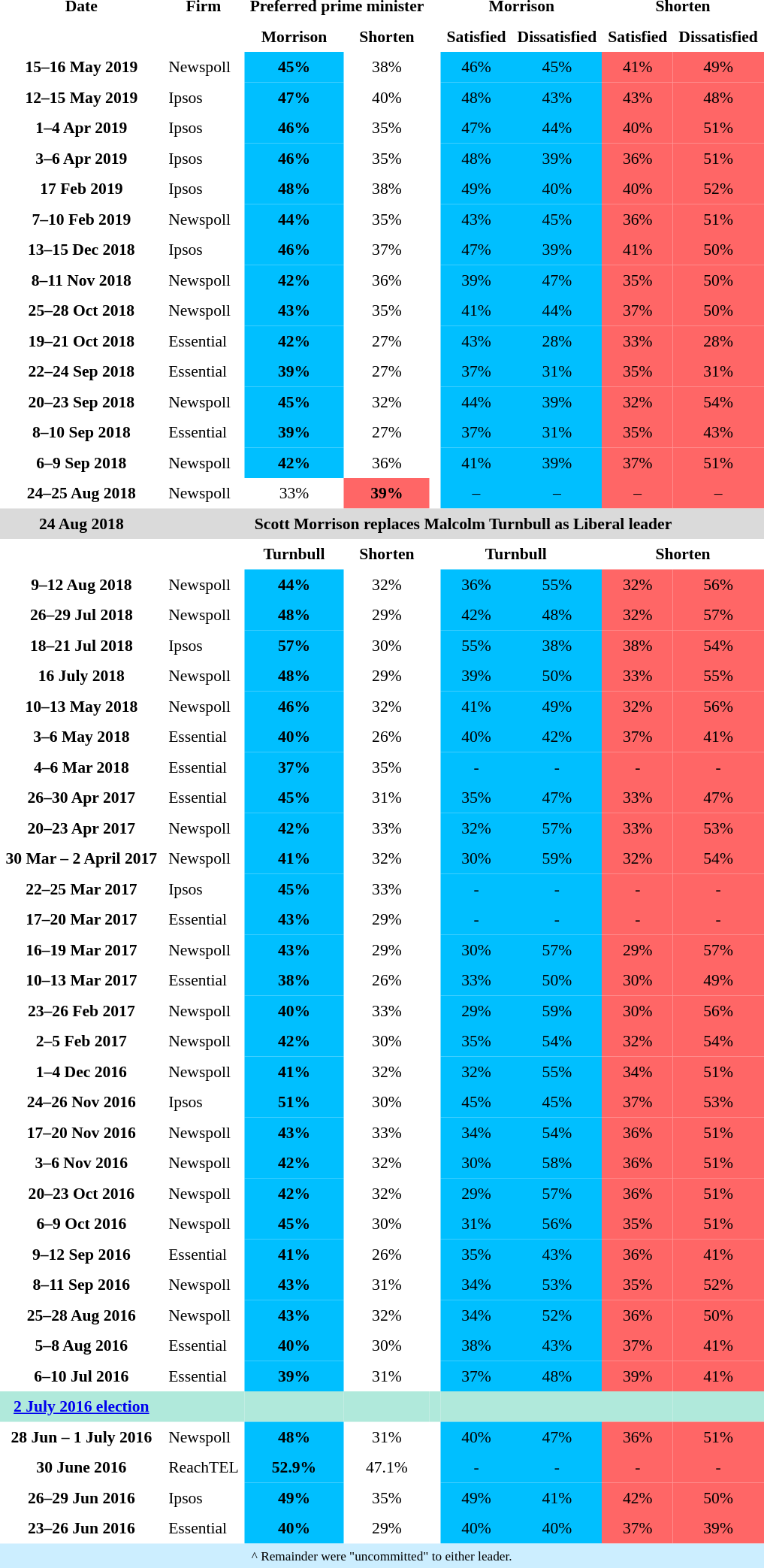<table class="toccolours" cellpadding="5" cellspacing="0" style="float:left; text-align:center; margin-right:.4em; margin-top:.4em; font-size:90%;">
<tr>
</tr>
<tr>
<th>Date</th>
<th>Firm</th>
<th colspan="2">Preferred prime minister</th>
<th></th>
<th colspan="2">Morrison</th>
<th colspan="2">Shorten</th>
</tr>
<tr>
<th></th>
<th></th>
<th>Morrison</th>
<th>Shorten</th>
<th></th>
<th>Satisfied</th>
<th>Dissatisfied</th>
<th>Satisfied</th>
<th>Dissatisfied</th>
</tr>
<tr>
<th>15–16 May 2019</th>
<td style="text-align:left;">Newspoll</td>
<td style="background:#00bfff;"><strong>45%</strong></td>
<td>38%</td>
<td></td>
<td style="background:#00bfff;">46%</td>
<td style="background:#00bfff;">45%</td>
<td style="background:#f66;">41%</td>
<td style="background:#f66;">49%</td>
</tr>
<tr>
<th>12–15 May 2019</th>
<td style="text-align:left;">Ipsos</td>
<td style="background:#00bfff;"><strong>47%</strong></td>
<td>40%</td>
<td></td>
<td style="background:#00bfff;">48%</td>
<td style="background:#00bfff;">43%</td>
<td style="background:#f66;">43%</td>
<td style="background:#f66;">48%</td>
</tr>
<tr>
<th>1–4 Apr 2019</th>
<td style="text-align:left;">Ipsos</td>
<td style="background:#00bfff;"><strong>46%</strong></td>
<td>35%</td>
<td></td>
<td style="background:#00bfff;">47%</td>
<td style="background:#00bfff;">44%</td>
<td style="background:#f66;">40%</td>
<td style="background:#f66;">51%</td>
</tr>
<tr>
<th>3–6 Apr 2019</th>
<td style="text-align:left;">Ipsos</td>
<td style="background:#00bfff;"><strong>46%</strong></td>
<td>35%</td>
<td></td>
<td style="background:#00bfff;">48%</td>
<td style="background:#00bfff;">39%</td>
<td style="background:#f66;">36%</td>
<td style="background:#f66;">51%</td>
</tr>
<tr>
<th>17 Feb 2019</th>
<td style="text-align:left;">Ipsos</td>
<td style="background:#00bfff;"><strong>48%</strong></td>
<td>38%</td>
<td></td>
<td style="background:#00bfff;">49%</td>
<td style="background:#00bfff;">40%</td>
<td style="background:#f66;">40%</td>
<td style="background:#f66;">52%</td>
</tr>
<tr>
<th>7–10 Feb 2019</th>
<td style="text-align:left;">Newspoll</td>
<td style="background:#00bfff;"><strong>44%</strong></td>
<td>35%</td>
<td></td>
<td style="background:#00bfff;">43%</td>
<td style="background:#00bfff;">45%</td>
<td style="background:#f66;">36%</td>
<td style="background:#f66;">51%</td>
</tr>
<tr>
<th>13–15 Dec 2018</th>
<td style="text-align:left;">Ipsos</td>
<td style="background:#00bfff;"><strong>46%</strong></td>
<td>37%</td>
<td></td>
<td style="background:#00bfff;">47%</td>
<td style="background:#00bfff;">39%</td>
<td style="background:#f66;">41%</td>
<td style="background:#f66;">50%</td>
</tr>
<tr>
<th>8–11 Nov 2018</th>
<td style="text-align:left;">Newspoll</td>
<td style="background:#00bfff;"><strong>42%</strong></td>
<td>36%</td>
<td></td>
<td style="background:#00bfff;">39%</td>
<td style="background:#00bfff;">47%</td>
<td style="background:#f66;">35%</td>
<td style="background:#f66;">50%</td>
</tr>
<tr>
<th>25–28 Oct 2018</th>
<td style="text-align:left;">Newspoll</td>
<td style="background:#00bfff;"><strong>43%</strong></td>
<td>35%</td>
<td></td>
<td style="background:#00bfff;">41%</td>
<td style="background:#00bfff;">44%</td>
<td style="background:#f66;">37%</td>
<td style="background:#f66;">50%</td>
</tr>
<tr>
<th>19–21 Oct 2018</th>
<td style="text-align:left;">Essential</td>
<td style="background:#00bfff;"><strong>42%</strong></td>
<td>27%</td>
<td></td>
<td style="background:#00bfff;">43%</td>
<td style="background:#00bfff;">28%</td>
<td style="background:#f66;">33%</td>
<td style="background:#f66;">28%</td>
</tr>
<tr>
<th>22–24 Sep 2018</th>
<td style="text-align:left;">Essential</td>
<td style="background:#00bfff;"><strong>39%</strong></td>
<td>27%</td>
<td></td>
<td style="background:#00bfff;">37%</td>
<td style="background:#00bfff;">31%</td>
<td style="background:#f66;">35%</td>
<td style="background:#f66;">31%</td>
</tr>
<tr>
<th>20–23 Sep 2018</th>
<td style="text-align:left;">Newspoll</td>
<td style="background:#00bfff;"><strong>45%</strong></td>
<td>32%</td>
<td></td>
<td style="background:#00bfff;">44%</td>
<td style="background:#00bfff;">39%</td>
<td style="background:#f66;">32%</td>
<td style="background:#f66;">54%</td>
</tr>
<tr>
<th>8–10 Sep 2018</th>
<td style="text-align:left;">Essential</td>
<td style="background:#00bfff;"><strong>39%</strong></td>
<td>27%</td>
<td></td>
<td style="background:#00bfff;">37%</td>
<td style="background:#00bfff;">31%</td>
<td style="background:#f66;">35%</td>
<td style="background:#f66;">43%</td>
</tr>
<tr>
<th>6–9 Sep 2018</th>
<td style="text-align:left;">Newspoll</td>
<td style="background:#00bfff;"><strong>42%</strong></td>
<td>36%</td>
<td></td>
<td style="background:#00bfff;">41%</td>
<td style="background:#00bfff;">39%</td>
<td style="background:#f66;">37%</td>
<td style="background:#f66;">51%</td>
</tr>
<tr>
<th>24–25 Aug 2018</th>
<td style="text-align:left;">Newspoll</td>
<td>33%</td>
<td style="background:#f66;"><strong>39%</strong></td>
<td></td>
<td style="background:#00bfff;">–</td>
<td style="background:#00bfff;">–</td>
<td style="background:#f66;">–</td>
<td style="background:#f66;">–</td>
</tr>
<tr style="background:#DADADA;">
<td><strong>24 Aug 2018</strong></td>
<td colspan="11"><strong>Scott Morrison replaces Malcolm Turnbull as Liberal leader</strong></td>
</tr>
<tr>
<th></th>
<th></th>
<th>Turnbull</th>
<th>Shorten</th>
<th colspan="3">Turnbull</th>
<th colspan="3">Shorten</th>
</tr>
<tr>
<th>9–12 Aug 2018</th>
<td style="text-align:left;">Newspoll</td>
<td style="background:#00bfff;"><strong>44%</strong></td>
<td>32%</td>
<td></td>
<td style="background:#00bfff;">36%</td>
<td style="background:#00bfff;">55%</td>
<td style="background:#f66;">32%</td>
<td style="background:#f66;">56%</td>
</tr>
<tr>
<th>26–29 Jul 2018</th>
<td style="text-align:left;">Newspoll</td>
<td style="background:#00bfff;"><strong>48%</strong></td>
<td>29%</td>
<td></td>
<td style="background:#00bfff;">42%</td>
<td style="background:#00bfff;">48%</td>
<td style="background:#f66;">32%</td>
<td style="background:#f66;">57%</td>
</tr>
<tr>
<th>18–21 Jul 2018</th>
<td style="text-align:left;">Ipsos</td>
<td style="background:#00bfff;"><strong>57%</strong></td>
<td>30%</td>
<td></td>
<td style="background:#00bfff;">55%</td>
<td style="background:#00bfff;">38%</td>
<td style="background:#f66;">38%</td>
<td style="background:#f66;">54%</td>
</tr>
<tr>
<th>16 July 2018</th>
<td style="text-align:left;">Newspoll</td>
<td style="background:#00bfff;"><strong>48%</strong></td>
<td>29%</td>
<td></td>
<td style="background:#00bfff;">39%</td>
<td style="background:#00bfff;">50%</td>
<td style="background:#f66;">33%</td>
<td style="background:#f66;">55%</td>
</tr>
<tr>
<th>10–13 May 2018</th>
<td style="text-align:left;">Newspoll</td>
<td style="background:#00bfff;"><strong>46%</strong></td>
<td>32%</td>
<td></td>
<td style="background:#00bfff;">41%</td>
<td style="background:#00bfff;">49%</td>
<td style="background:#f66;">32%</td>
<td style="background:#f66;">56%</td>
</tr>
<tr>
<th>3–6 May 2018</th>
<td style="text-align:left;">Essential</td>
<td style="background:#00bfff;"><strong>40%</strong></td>
<td>26%</td>
<td></td>
<td style="background:#00bfff;">40%</td>
<td style="background:#00bfff;">42%</td>
<td style="background:#f66;">37%</td>
<td style="background:#f66;">41%</td>
</tr>
<tr>
<th>4–6 Mar 2018</th>
<td style="text-align:left;">Essential</td>
<td style="background:#00bfff;"><strong>37%</strong></td>
<td>35%</td>
<td></td>
<td style="background:#00bfff;">-</td>
<td style="background:#00bfff;">-</td>
<td style="background:#f66;">-</td>
<td style="background:#f66;">-</td>
</tr>
<tr>
<th>26–30 Apr 2017</th>
<td style="text-align:left;">Essential</td>
<td style="background:#00bfff;"><strong>45%</strong></td>
<td>31%</td>
<td></td>
<td style="background:#00bfff;">35%</td>
<td style="background:#00bfff;">47%</td>
<td style="background:#f66;">33%</td>
<td style="background:#f66;">47%</td>
</tr>
<tr>
<th>20–23 Apr 2017</th>
<td style="text-align:left;">Newspoll</td>
<td style="background:#00bfff;"><strong>42%</strong></td>
<td>33%</td>
<td></td>
<td style="background:#00bfff;">32%</td>
<td style="background:#00bfff;">57%</td>
<td style="background:#f66;">33%</td>
<td style="background:#f66;">53%</td>
</tr>
<tr>
<th>30 Mar – 2 April 2017</th>
<td style="text-align:left;">Newspoll</td>
<td style="background:#00bfff;"><strong>41%</strong></td>
<td>32%</td>
<td></td>
<td style="background:#00bfff;">30%</td>
<td style="background:#00bfff;">59%</td>
<td style="background:#f66;">32%</td>
<td style="background:#f66;">54%</td>
</tr>
<tr>
<th>22–25 Mar 2017</th>
<td style="text-align:left;">Ipsos</td>
<td style="background:#00bfff;"><strong>45%</strong></td>
<td>33%</td>
<td></td>
<td style="background:#00bfff;">-</td>
<td style="background:#00bfff;">-</td>
<td style="background:#f66;">-</td>
<td style="background:#f66;">-</td>
</tr>
<tr>
<th>17–20 Mar 2017</th>
<td style="text-align:left;">Essential</td>
<td style="background:#00bfff;"><strong>43%</strong></td>
<td>29%</td>
<td></td>
<td style="background:#00bfff;">-</td>
<td style="background:#00bfff;">-</td>
<td style="background:#f66;">-</td>
<td style="background:#f66;">-</td>
</tr>
<tr>
<th>16–19 Mar 2017</th>
<td style="text-align:left;">Newspoll</td>
<td style="background:#00bfff;"><strong>43%</strong></td>
<td>29%</td>
<td></td>
<td style="background:#00bfff;">30%</td>
<td style="background:#00bfff;">57%</td>
<td style="background:#f66;">29%</td>
<td style="background:#f66;">57%</td>
</tr>
<tr>
<th>10–13 Mar 2017</th>
<td style="text-align:left;">Essential</td>
<td style="background:#00bfff;"><strong>38%</strong></td>
<td>26%</td>
<td></td>
<td style="background:#00bfff;">33%</td>
<td style="background:#00bfff;">50%</td>
<td style="background:#f66;">30%</td>
<td style="background:#f66;">49%</td>
</tr>
<tr>
<th>23–26 Feb 2017</th>
<td style="text-align:left;">Newspoll</td>
<td style="background:#00bfff;"><strong>40%</strong></td>
<td>33%</td>
<td></td>
<td style="background:#00bfff;">29%</td>
<td style="background:#00bfff;">59%</td>
<td style="background:#f66;">30%</td>
<td style="background:#f66;">56%</td>
</tr>
<tr>
<th>2–5 Feb 2017</th>
<td style="text-align:left;">Newspoll</td>
<td style="background:#00bfff;"><strong>42%</strong></td>
<td>30%</td>
<td></td>
<td style="background:#00bfff;">35%</td>
<td style="background:#00bfff;">54%</td>
<td style="background:#f66;">32%</td>
<td style="background:#f66;">54%</td>
</tr>
<tr>
<th>1–4 Dec 2016</th>
<td style="text-align:left;">Newspoll</td>
<td style="background:#00bfff;"><strong>41%</strong></td>
<td>32%</td>
<td></td>
<td style="background:#00bfff;">32%</td>
<td style="background:#00bfff;">55%</td>
<td style="background:#f66;">34%</td>
<td style="background:#f66;">51%</td>
</tr>
<tr>
<th>24–26 Nov 2016</th>
<td style="text-align:left;">Ipsos</td>
<td style="background:#00bfff;"><strong>51%</strong></td>
<td>30%</td>
<td></td>
<td style="background:#00bfff;">45%</td>
<td style="background:#00bfff;">45%</td>
<td style="background:#f66;">37%</td>
<td style="background:#f66;">53%</td>
</tr>
<tr>
<th>17–20 Nov 2016</th>
<td style="text-align:left;">Newspoll</td>
<td style="background:#00bfff;"><strong>43%</strong></td>
<td>33%</td>
<td></td>
<td style="background:#00bfff;">34%</td>
<td style="background:#00bfff;">54%</td>
<td style="background:#f66;">36%</td>
<td style="background:#f66;">51%</td>
</tr>
<tr>
<th>3–6 Nov 2016</th>
<td style="text-align:left;">Newspoll</td>
<td style="background:#00bfff;"><strong>42%</strong></td>
<td>32%</td>
<td></td>
<td style="background:#00bfff;">30%</td>
<td style="background:#00bfff;">58%</td>
<td style="background:#f66;">36%</td>
<td style="background:#f66;">51%</td>
</tr>
<tr>
<th>20–23 Oct 2016</th>
<td style="text-align:left;">Newspoll</td>
<td style="background:#00bfff;"><strong>42%</strong></td>
<td>32%</td>
<td></td>
<td style="background:#00bfff;">29%</td>
<td style="background:#00bfff;">57%</td>
<td style="background:#f66;">36%</td>
<td style="background:#f66;">51%</td>
</tr>
<tr>
<th>6–9 Oct 2016</th>
<td style="text-align:left;">Newspoll</td>
<td style="background:#00bfff;"><strong>45%</strong></td>
<td>30%</td>
<td></td>
<td style="background:#00bfff;">31%</td>
<td style="background:#00bfff;">56%</td>
<td style="background:#f66;">35%</td>
<td style="background:#f66;">51%</td>
</tr>
<tr>
<th>9–12 Sep 2016</th>
<td style="text-align:left;">Essential</td>
<td style="background:#00bfff;"><strong>41%</strong></td>
<td>26%</td>
<td></td>
<td style="background:#00bfff;">35%</td>
<td style="background:#00bfff;">43%</td>
<td style="background:#f66;">36%</td>
<td style="background:#f66;">41%</td>
</tr>
<tr>
<th>8–11 Sep 2016</th>
<td style="text-align:left;">Newspoll</td>
<td style="background:#00bfff;"><strong>43%</strong></td>
<td>31%</td>
<td></td>
<td style="background:#00bfff;">34%</td>
<td style="background:#00bfff;">53%</td>
<td style="background:#f66;">35%</td>
<td style="background:#f66;">52%</td>
</tr>
<tr>
<th>25–28 Aug 2016</th>
<td style="text-align:left;">Newspoll</td>
<td style="background:#00bfff;"><strong>43%</strong></td>
<td>32%</td>
<td></td>
<td style="background:#00bfff;">34%</td>
<td style="background:#00bfff;">52%</td>
<td style="background:#f66;">36%</td>
<td style="background:#f66;">50%</td>
</tr>
<tr>
<th>5–8 Aug 2016</th>
<td style="text-align:left;">Essential</td>
<td style="background:#00bfff;"><strong>40%</strong></td>
<td>30%</td>
<td></td>
<td style="background:#00bfff;">38%</td>
<td style="background:#00bfff;">43%</td>
<td style="background:#f66;">37%</td>
<td style="background:#f66;">41%</td>
</tr>
<tr>
<th>6–10 Jul 2016</th>
<td style="text-align:left;">Essential</td>
<td style="background:#00bfff;"><strong>39%</strong></td>
<td>31%</td>
<td></td>
<td style="background:#00bfff;">37%</td>
<td style="background:#00bfff;">48%</td>
<td style="background:#f66;">39%</td>
<td style="background:#f66;">41%</td>
</tr>
<tr>
<th style="background:#b0e9db;"><a href='#'>2 July 2016 election</a></th>
<td style="background:#b0e9db;"></td>
<td style="background:#b0e9db;"></td>
<td style="background:#b0e9db;"></td>
<td style="background:#b0e9db;"></td>
<td style="background:#b0e9db;"></td>
<td style="background:#b0e9db;"></td>
<td style="background:#b0e9db;"></td>
<td style="background:#b0e9db;"></td>
</tr>
<tr>
<th>28 Jun – 1 July 2016</th>
<td style="text-align:left;">Newspoll</td>
<td style="background:#00bfff;"><strong>48%</strong></td>
<td>31%</td>
<td></td>
<td style="background:#00bfff;">40%</td>
<td style="background:#00bfff;">47%</td>
<td style="background:#f66;">36%</td>
<td style="background:#f66;">51%</td>
</tr>
<tr>
<th>30 June 2016</th>
<td style="text-align:left;">ReachTEL</td>
<td style="background:#00bfff;"><strong>52.9%</strong></td>
<td>47.1%</td>
<td></td>
<td style="background:#00bfff;">-</td>
<td style="background:#00bfff;">-</td>
<td style="background:#f66;">-</td>
<td style="background:#f66;">-</td>
</tr>
<tr>
<th>26–29 Jun 2016</th>
<td style="text-align:left;">Ipsos</td>
<td style="background:#00bfff;"><strong>49%</strong></td>
<td>35%</td>
<td></td>
<td style="background:#00bfff;">49%</td>
<td style="background:#00bfff;">41%</td>
<td style="background:#f66;">42%</td>
<td style="background:#f66;">50%</td>
</tr>
<tr>
<th>23–26 Jun 2016</th>
<td style="text-align:left;">Essential</td>
<td style="background:#00bfff;"><strong>40%</strong></td>
<td>29%</td>
<td></td>
<td style="background:#00bfff;">40%</td>
<td style="background:#00bfff;">40%</td>
<td style="background:#f66;">37%</td>
<td style="background:#f66;">39%</td>
</tr>
<tr>
<td colspan="9" style="font-size:80%; background:#cef; text-align:center;">^ Remainder were "uncommitted" to either leader.<br></td>
</tr>
</table>
